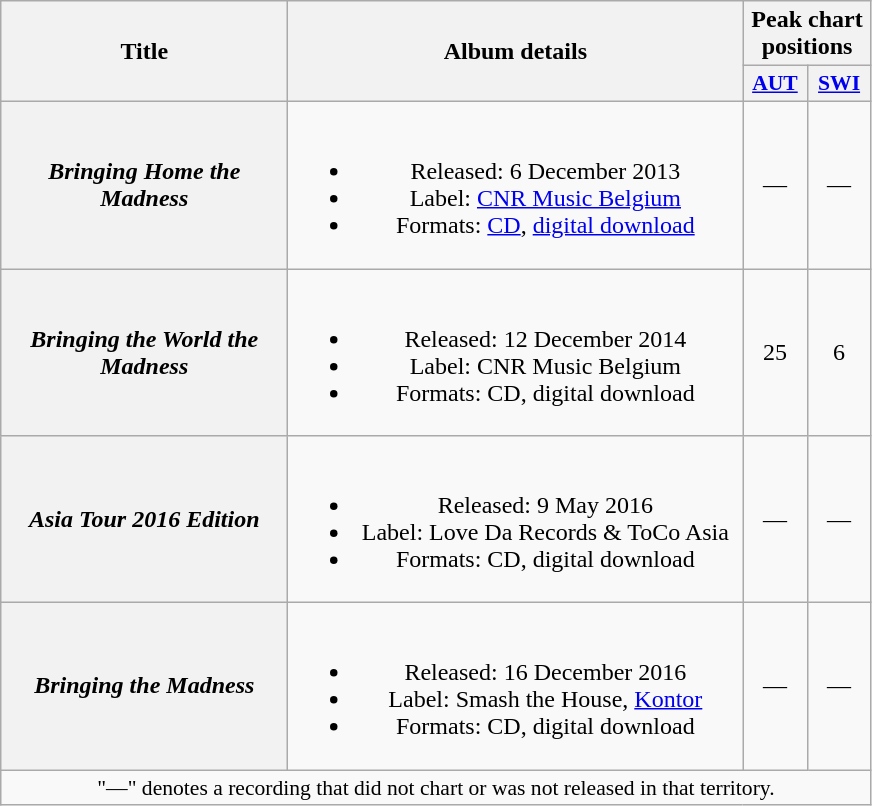<table class="wikitable plainrowheaders" style="text-align:center;">
<tr>
<th scope="col" rowspan="2" style="width:11.5em;">Title</th>
<th scope="col" rowspan="2" style="width:18.5em;">Album details</th>
<th scope="col" colspan="2">Peak chart positions</th>
</tr>
<tr>
<th scope="col" style="width:2.5em;font-size:90%;"><a href='#'>AUT</a><br></th>
<th scope="col" style="width:2.5em;font-size:90%;"><a href='#'>SWI</a><br></th>
</tr>
<tr>
<th scope="row"><em>Bringing Home the Madness</em></th>
<td><br><ul><li>Released: 6 December 2013</li><li>Label: <a href='#'>CNR Music Belgium</a></li><li>Formats: <a href='#'>CD</a>, <a href='#'>digital download</a></li></ul></td>
<td>—</td>
<td>—</td>
</tr>
<tr>
<th scope="row"><em>Bringing the World the Madness</em></th>
<td><br><ul><li>Released: 12 December 2014</li><li>Label: CNR Music Belgium</li><li>Formats: CD, digital download</li></ul></td>
<td>25</td>
<td>6</td>
</tr>
<tr>
<th scope="row"><em>Asia Tour 2016 Edition</em></th>
<td><br><ul><li>Released: 9 May 2016</li><li>Label: Love Da Records & ToCo Asia</li><li>Formats: CD, digital download</li></ul></td>
<td>—</td>
<td>—</td>
</tr>
<tr>
<th scope="row"><em>Bringing the Madness</em></th>
<td><br><ul><li>Released: 16 December 2016</li><li>Label: Smash the House, <a href='#'>Kontor</a></li><li>Formats: CD, digital download</li></ul></td>
<td>—</td>
<td>—</td>
</tr>
<tr>
<td colspan="6" style="font-size:90%">"—" denotes a recording that did not chart or was not released in that territory.</td>
</tr>
</table>
